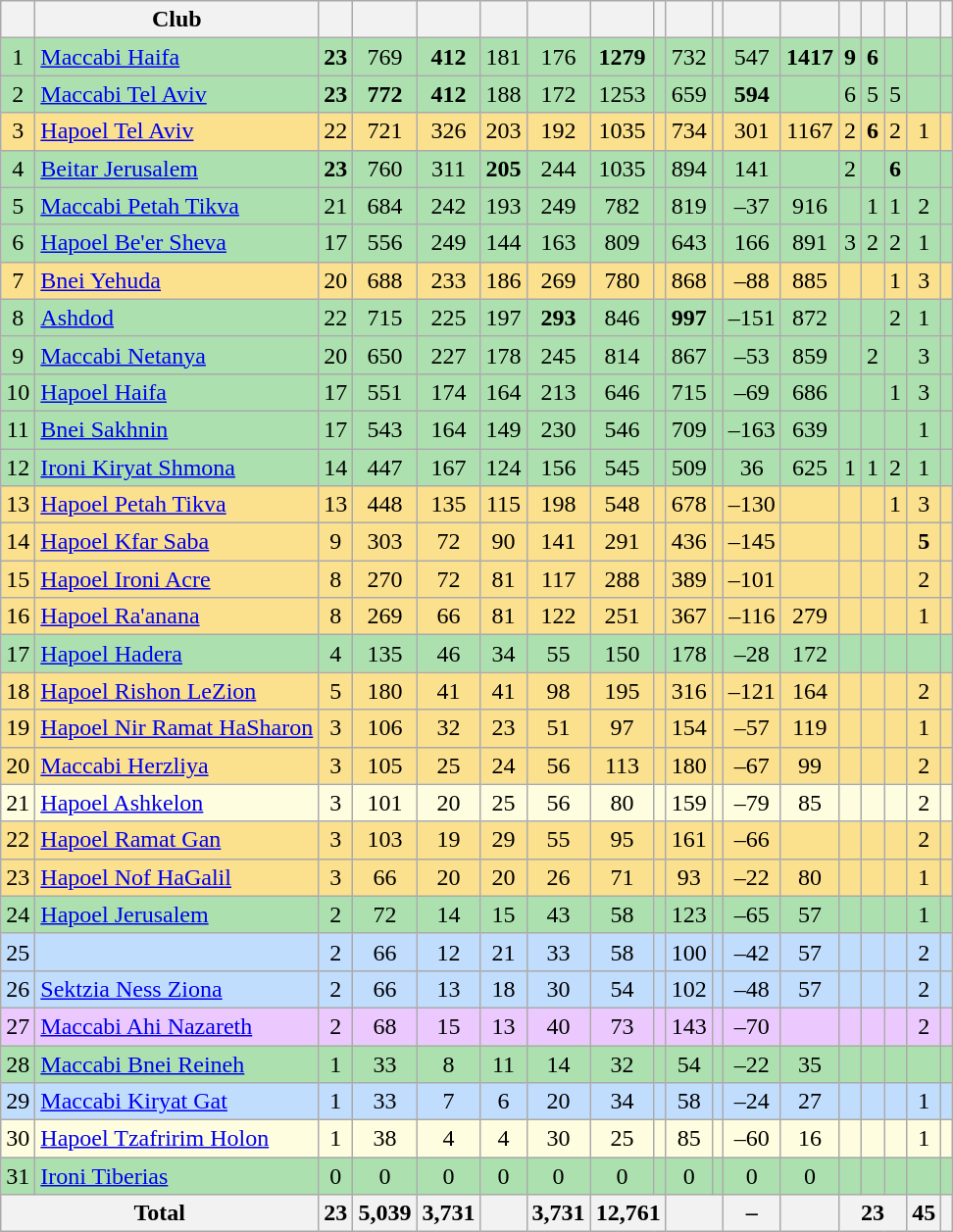<table class="wikitable sortable" style="text-align:center">
<tr>
<th></th>
<th>Club</th>
<th></th>
<th></th>
<th></th>
<th></th>
<th></th>
<th></th>
<th></th>
<th></th>
<th></th>
<th></th>
<th></th>
<th></th>
<th></th>
<th></th>
<th></th>
<th></th>
</tr>
<tr style="text-align:center; background:#ace1af;">
<td>1</td>
<td align=left><a href='#'>Maccabi Haifa</a></td>
<td><strong>23</strong></td>
<td>769</td>
<td><strong>412</strong></td>
<td>181</td>
<td>176</td>
<td><strong>1279</strong></td>
<td><strong></strong></td>
<td>732</td>
<td></td>
<td>547</td>
<td><strong>1417</strong></td>
<td><strong>9</strong></td>
<td><strong>6</strong></td>
<td></td>
<td></td>
<td></td>
</tr>
<tr style="text-align:center; background:#ace1af;">
<td>2</td>
<td align=left><a href='#'>Maccabi Tel Aviv</a></td>
<td><strong>23</strong></td>
<td><strong>772</strong></td>
<td><strong>412</strong></td>
<td>188</td>
<td>172</td>
<td>1253</td>
<td></td>
<td>659</td>
<td></td>
<td><strong>594</strong></td>
<td></td>
<td>6</td>
<td>5</td>
<td>5</td>
<td></td>
<td><strong></strong></td>
</tr>
<tr style="text-align:center; background:#fbe08d;">
<td>3</td>
<td align=left><a href='#'>Hapoel Tel Aviv</a></td>
<td>22</td>
<td>721</td>
<td>326</td>
<td>203</td>
<td>192</td>
<td>1035</td>
<td></td>
<td>734</td>
<td></td>
<td>301</td>
<td>1167</td>
<td>2</td>
<td><strong>6</strong></td>
<td>2</td>
<td>1</td>
<td></td>
</tr>
<tr style="text-align:center; background:#ace1af;">
<td>4</td>
<td align=left><a href='#'>Beitar Jerusalem</a></td>
<td><strong>23</strong></td>
<td>760</td>
<td>311</td>
<td><strong>205</strong></td>
<td>244</td>
<td>1035</td>
<td></td>
<td>894</td>
<td></td>
<td>141</td>
<td></td>
<td>2</td>
<td></td>
<td><strong>6</strong></td>
<td></td>
<td></td>
</tr>
<tr style="text-align:center; background:#ace1af;">
<td>5</td>
<td align=left><a href='#'>Maccabi Petah Tikva</a></td>
<td>21</td>
<td>684</td>
<td>242</td>
<td>193</td>
<td>249</td>
<td>782</td>
<td></td>
<td>819</td>
<td></td>
<td>–37</td>
<td>916</td>
<td></td>
<td>1</td>
<td>1</td>
<td>2</td>
<td></td>
</tr>
<tr style="text-align:center; background:#ace1af;">
<td>6</td>
<td align=left><a href='#'>Hapoel Be'er Sheva</a></td>
<td>17</td>
<td>556</td>
<td>249</td>
<td>144</td>
<td>163</td>
<td>809</td>
<td></td>
<td>643</td>
<td></td>
<td>166</td>
<td>891</td>
<td>3</td>
<td>2</td>
<td>2</td>
<td>1</td>
<td></td>
</tr>
<tr style="text-align:center; background:#fbe08d;">
<td>7</td>
<td align=left><a href='#'>Bnei Yehuda</a></td>
<td>20</td>
<td>688</td>
<td>233</td>
<td>186</td>
<td>269</td>
<td>780</td>
<td></td>
<td>868</td>
<td></td>
<td>–88</td>
<td>885</td>
<td></td>
<td></td>
<td>1</td>
<td>3</td>
<td></td>
</tr>
<tr style="text-align:center; background:#ace1af;">
<td>8</td>
<td align=left><a href='#'>Ashdod</a></td>
<td>22</td>
<td>715</td>
<td>225</td>
<td>197</td>
<td><strong>293</strong></td>
<td>846</td>
<td></td>
<td><strong>997</strong></td>
<td></td>
<td>–151</td>
<td>872</td>
<td></td>
<td></td>
<td>2</td>
<td>1</td>
<td></td>
</tr>
<tr style="text-align:center; background:#ace1af;">
<td>9</td>
<td align=left><a href='#'>Maccabi Netanya</a></td>
<td>20</td>
<td>650</td>
<td>227</td>
<td>178</td>
<td>245</td>
<td>814</td>
<td></td>
<td>867</td>
<td></td>
<td>–53</td>
<td>859</td>
<td></td>
<td>2</td>
<td></td>
<td>3</td>
<td></td>
</tr>
<tr style="text-align:center; background:#ace1af;">
<td>10</td>
<td align=left><a href='#'>Hapoel Haifa</a></td>
<td>17</td>
<td>551</td>
<td>174</td>
<td>164</td>
<td>213</td>
<td>646</td>
<td></td>
<td>715</td>
<td></td>
<td>–69</td>
<td>686</td>
<td></td>
<td></td>
<td>1</td>
<td>3</td>
<td></td>
</tr>
<tr style="text-align:center; background:#ace1af;">
<td>11</td>
<td align=left><a href='#'>Bnei Sakhnin</a></td>
<td>17</td>
<td>543</td>
<td>164</td>
<td>149</td>
<td>230</td>
<td>546</td>
<td></td>
<td>709</td>
<td></td>
<td>–163</td>
<td>639</td>
<td></td>
<td></td>
<td></td>
<td>1</td>
<td></td>
</tr>
<tr style="text-align:center; background:#ace1af;">
<td>12</td>
<td align=left><a href='#'>Ironi Kiryat Shmona</a></td>
<td>14</td>
<td>447</td>
<td>167</td>
<td>124</td>
<td>156</td>
<td>545</td>
<td></td>
<td>509</td>
<td></td>
<td>36</td>
<td>625</td>
<td>1</td>
<td>1</td>
<td>2</td>
<td>1</td>
<td></td>
</tr>
<tr style="text-align:center; background:#fbe08d;">
<td>13</td>
<td align=left><a href='#'>Hapoel Petah Tikva</a></td>
<td>13</td>
<td>448</td>
<td>135</td>
<td>115</td>
<td>198</td>
<td>548</td>
<td></td>
<td>678</td>
<td></td>
<td>–130</td>
<td></td>
<td></td>
<td></td>
<td>1</td>
<td>3</td>
<td></td>
</tr>
<tr style="text-align:center; background:#fbe08d;">
<td>14</td>
<td align=left><a href='#'>Hapoel Kfar Saba</a></td>
<td>9</td>
<td>303</td>
<td>72</td>
<td>90</td>
<td>141</td>
<td>291</td>
<td></td>
<td>436</td>
<td></td>
<td>–145</td>
<td></td>
<td></td>
<td></td>
<td></td>
<td><strong>5</strong></td>
<td></td>
</tr>
<tr style="text-align:center; background:#fbe08d;">
<td>15</td>
<td align=left><a href='#'>Hapoel Ironi Acre</a></td>
<td>8</td>
<td>270</td>
<td>72</td>
<td>81</td>
<td>117</td>
<td>288</td>
<td></td>
<td>389</td>
<td></td>
<td>–101</td>
<td></td>
<td></td>
<td></td>
<td></td>
<td>2</td>
<td></td>
</tr>
<tr style="text-align:center; background:#fbe08d;">
<td>16</td>
<td align=left><a href='#'>Hapoel Ra'anana</a></td>
<td>8</td>
<td>269</td>
<td>66</td>
<td>81</td>
<td>122</td>
<td>251</td>
<td></td>
<td>367</td>
<td></td>
<td>–116</td>
<td>279</td>
<td></td>
<td></td>
<td></td>
<td>1</td>
<td></td>
</tr>
<tr style="text-align:center; background:#ace1af;">
<td>17</td>
<td align=left><a href='#'>Hapoel Hadera</a></td>
<td>4</td>
<td>135</td>
<td>46</td>
<td>34</td>
<td>55</td>
<td>150</td>
<td></td>
<td>178</td>
<td></td>
<td>–28</td>
<td>172</td>
<td></td>
<td></td>
<td></td>
<td></td>
<td></td>
</tr>
<tr style="text-align:center; background:#fbe08d;">
<td>18</td>
<td align=left><a href='#'>Hapoel Rishon LeZion</a></td>
<td>5</td>
<td>180</td>
<td>41</td>
<td>41</td>
<td>98</td>
<td>195</td>
<td></td>
<td>316</td>
<td></td>
<td>–121</td>
<td>164</td>
<td></td>
<td></td>
<td></td>
<td>2</td>
<td></td>
</tr>
<tr style="text-align:center; background:#fbe08d;">
<td>19</td>
<td align=left><a href='#'>Hapoel Nir Ramat HaSharon</a></td>
<td>3</td>
<td>106</td>
<td>32</td>
<td>23</td>
<td>51</td>
<td>97</td>
<td></td>
<td>154</td>
<td></td>
<td>–57</td>
<td>119</td>
<td></td>
<td></td>
<td></td>
<td>1</td>
<td></td>
</tr>
<tr style="text-align:center; background:#fbe08d;">
<td>20</td>
<td align=left><a href='#'>Maccabi Herzliya</a></td>
<td>3</td>
<td>105</td>
<td>25</td>
<td>24</td>
<td>56</td>
<td>113</td>
<td></td>
<td>180</td>
<td></td>
<td>–67</td>
<td>99</td>
<td></td>
<td></td>
<td></td>
<td>2</td>
<td></td>
</tr>
<tr style="text-align:center; background:#fffddf;">
<td>21</td>
<td align=left><a href='#'>Hapoel Ashkelon</a></td>
<td>3</td>
<td>101</td>
<td>20</td>
<td>25</td>
<td>56</td>
<td>80</td>
<td></td>
<td>159</td>
<td></td>
<td>–79</td>
<td>85</td>
<td></td>
<td></td>
<td></td>
<td>2</td>
<td></td>
</tr>
<tr style="text-align:center; background:#fbe08d;">
<td>22</td>
<td align=left><a href='#'>Hapoel Ramat Gan</a></td>
<td>3</td>
<td>103</td>
<td>19</td>
<td>29</td>
<td>55</td>
<td>95</td>
<td></td>
<td>161</td>
<td></td>
<td>–66</td>
<td></td>
<td></td>
<td></td>
<td></td>
<td>2</td>
<td></td>
</tr>
<tr style="text-align:center; background:#fbe08d;">
<td>23</td>
<td align=left><a href='#'>Hapoel Nof HaGalil</a></td>
<td>3</td>
<td>66</td>
<td>20</td>
<td>20</td>
<td>26</td>
<td>71</td>
<td></td>
<td>93</td>
<td></td>
<td>–22</td>
<td>80</td>
<td></td>
<td></td>
<td></td>
<td>1</td>
<td></td>
</tr>
<tr style="text-align:center; background:#ace1af;">
<td>24</td>
<td align=left><a href='#'>Hapoel Jerusalem</a></td>
<td>2</td>
<td>72</td>
<td>14</td>
<td>15</td>
<td>43</td>
<td>58</td>
<td></td>
<td>123</td>
<td></td>
<td>–65</td>
<td>57</td>
<td></td>
<td></td>
<td></td>
<td>1</td>
<td></td>
</tr>
<tr style="text-align:center; background:#c1ddfd;">
<td>25</td>
<td align=left></td>
<td>2</td>
<td>66</td>
<td>12</td>
<td>21</td>
<td>33</td>
<td>58</td>
<td></td>
<td>100</td>
<td></td>
<td>–42</td>
<td>57</td>
<td></td>
<td></td>
<td></td>
<td>2</td>
<td></td>
</tr>
<tr style="text-align:center; background:#c1ddfd;">
<td>26</td>
<td align=left><a href='#'>Sektzia Ness Ziona</a></td>
<td>2</td>
<td>66</td>
<td>13</td>
<td>18</td>
<td>30</td>
<td>54</td>
<td></td>
<td>102</td>
<td></td>
<td>–48</td>
<td>57</td>
<td></td>
<td></td>
<td></td>
<td>2</td>
<td></td>
</tr>
<tr style="text-align:center; background:#ebc9fe;">
<td>27</td>
<td align=left><a href='#'>Maccabi Ahi Nazareth</a></td>
<td>2</td>
<td>68</td>
<td>15</td>
<td>13</td>
<td>40</td>
<td>73</td>
<td></td>
<td>143</td>
<td></td>
<td>–70</td>
<td></td>
<td></td>
<td></td>
<td></td>
<td>2</td>
<td></td>
</tr>
<tr style="text-align:center; background:#ace1af;">
<td>28</td>
<td align=left><a href='#'>Maccabi Bnei Reineh</a></td>
<td>1</td>
<td>33</td>
<td>8</td>
<td>11</td>
<td>14</td>
<td>32</td>
<td></td>
<td>54</td>
<td></td>
<td>–22</td>
<td>35</td>
<td></td>
<td></td>
<td></td>
<td></td>
<td></td>
</tr>
<tr style="text-align:center; background:#c1ddfd;">
<td>29</td>
<td align=left><a href='#'>Maccabi Kiryat Gat</a></td>
<td>1</td>
<td>33</td>
<td>7</td>
<td>6</td>
<td>20</td>
<td>34</td>
<td></td>
<td>58</td>
<td></td>
<td>–24</td>
<td>27</td>
<td></td>
<td></td>
<td></td>
<td>1</td>
<td></td>
</tr>
<tr style="text-align:center; background:#fffddf;">
<td>30</td>
<td align=left><a href='#'>Hapoel Tzafririm Holon</a></td>
<td>1</td>
<td>38</td>
<td>4</td>
<td>4</td>
<td>30</td>
<td>25</td>
<td></td>
<td>85</td>
<td><strong></strong></td>
<td>–60</td>
<td>16</td>
<td></td>
<td></td>
<td></td>
<td>1</td>
<td></td>
</tr>
<tr style="text-align:center; background:#ace1af;">
<td>31</td>
<td align=left><a href='#'>Ironi Tiberias</a></td>
<td>0</td>
<td>0</td>
<td>0</td>
<td>0</td>
<td>0</td>
<td>0</td>
<td></td>
<td>0</td>
<td></td>
<td>0</td>
<td>0</td>
<td></td>
<td></td>
<td></td>
<td></td>
<td></td>
</tr>
<tr class="wikitable unsortable">
<th colspan="2">Total</th>
<th>23</th>
<th>5,039</th>
<th>3,731</th>
<th></th>
<th>3,731</th>
<th colspan="2">12,761</th>
<th colspan="2"></th>
<th>–</th>
<th></th>
<th colspan="3">23</th>
<th>45</th>
<th></th>
</tr>
</table>
